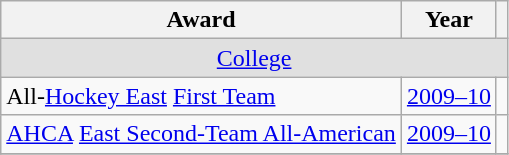<table class="wikitable">
<tr>
<th>Award</th>
<th>Year</th>
<th></th>
</tr>
<tr ALIGN="center" bgcolor="#e0e0e0">
<td colspan="3"><a href='#'>College</a></td>
</tr>
<tr>
<td>All-<a href='#'>Hockey East</a> <a href='#'>First Team</a></td>
<td><a href='#'>2009–10</a></td>
<td></td>
</tr>
<tr>
<td><a href='#'>AHCA</a> <a href='#'>East Second-Team All-American</a></td>
<td><a href='#'>2009–10</a></td>
<td></td>
</tr>
<tr>
</tr>
</table>
